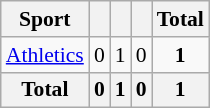<table class="wikitable" style="font-size:90%; text-align:center;">
<tr>
<th>Sport</th>
<th></th>
<th></th>
<th></th>
<th>Total</th>
</tr>
<tr>
<td align=left><a href='#'>Athletics</a></td>
<td>0</td>
<td>1</td>
<td>0</td>
<td><strong>1</strong></td>
</tr>
<tr class="sortbottom">
<th>Total</th>
<th>0</th>
<th>1</th>
<th>0</th>
<th>1</th>
</tr>
</table>
